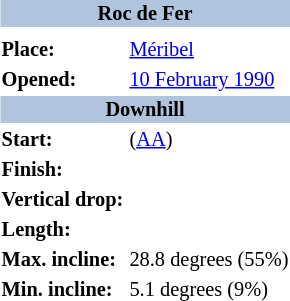<table border=0 class="toccolours float-right" align="right" style="margin:0 0 0.5em 1em; font-size: 85%">
<tr>
<th bgcolor=#b0c4de colspan=2 align="center">Roc de Fer</th>
</tr>
<tr>
<td align="center" colspan=2></td>
</tr>
<tr>
<td><strong>Place:</strong></td>
<td> <a href='#'>Méribel</a></td>
</tr>
<tr>
<td><strong>Opened:</strong></td>
<td><a href='#'>10 February 1990</a></td>
</tr>
<tr>
<th bgcolor=#b0c4de colspan=2 align="center">Downhill</th>
</tr>
<tr>
<td><strong>Start:</strong></td>
<td> (<a href='#'>AA</a>)</td>
</tr>
<tr>
<td><strong>Finish:</strong></td>
<td></td>
</tr>
<tr>
<td><strong>Vertical drop:</strong></td>
<td></td>
</tr>
<tr>
<td><strong>Length:</strong></td>
<td></td>
</tr>
<tr>
<td><strong>Max. incline:</strong></td>
<td>28.8 degrees (55%)</td>
</tr>
<tr>
<td><strong>Min. incline:</strong></td>
<td>5.1 degrees (9%)</td>
</tr>
</table>
